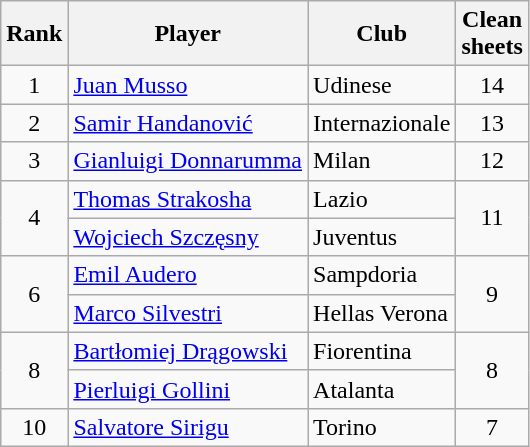<table class="wikitable" style="text-align:center">
<tr>
<th>Rank</th>
<th>Player</th>
<th>Club</th>
<th>Clean<br>sheets</th>
</tr>
<tr>
<td>1</td>
<td align="left"> <a href='#'>Juan Musso</a></td>
<td align="left">Udinese</td>
<td>14</td>
</tr>
<tr>
<td>2</td>
<td align="left"> <a href='#'>Samir Handanović</a></td>
<td align="left">Internazionale</td>
<td>13</td>
</tr>
<tr>
<td>3</td>
<td align="left"> <a href='#'>Gianluigi Donnarumma</a></td>
<td align="left">Milan</td>
<td>12</td>
</tr>
<tr>
<td rowspan=2>4</td>
<td align="left"> <a href='#'>Thomas Strakosha</a></td>
<td align="left">Lazio</td>
<td rowspan=2>11</td>
</tr>
<tr>
<td align="left"> <a href='#'>Wojciech Szczęsny</a></td>
<td align="left">Juventus</td>
</tr>
<tr>
<td rowspan=2>6</td>
<td align="left"> <a href='#'>Emil Audero</a></td>
<td align="left">Sampdoria</td>
<td rowspan=2>9</td>
</tr>
<tr>
<td align="left"> <a href='#'>Marco Silvestri</a></td>
<td align="left">Hellas Verona</td>
</tr>
<tr>
<td rowspan=2>8</td>
<td align="left"> <a href='#'>Bartłomiej Drągowski</a></td>
<td align="left">Fiorentina</td>
<td rowspan=2>8</td>
</tr>
<tr>
<td align="left"> <a href='#'>Pierluigi Gollini</a></td>
<td align="left">Atalanta</td>
</tr>
<tr>
<td>10</td>
<td align="left"> <a href='#'>Salvatore Sirigu</a></td>
<td align="left">Torino</td>
<td>7</td>
</tr>
</table>
